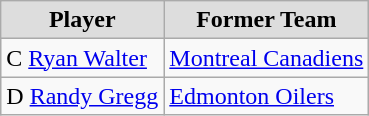<table class="wikitable">
<tr align="center"  bgcolor="#dddddd">
<td><strong>Player</strong></td>
<td><strong>Former Team</strong></td>
</tr>
<tr>
<td>C <a href='#'>Ryan Walter</a></td>
<td><a href='#'>Montreal Canadiens</a></td>
</tr>
<tr>
<td>D <a href='#'>Randy Gregg</a></td>
<td><a href='#'>Edmonton Oilers</a></td>
</tr>
</table>
